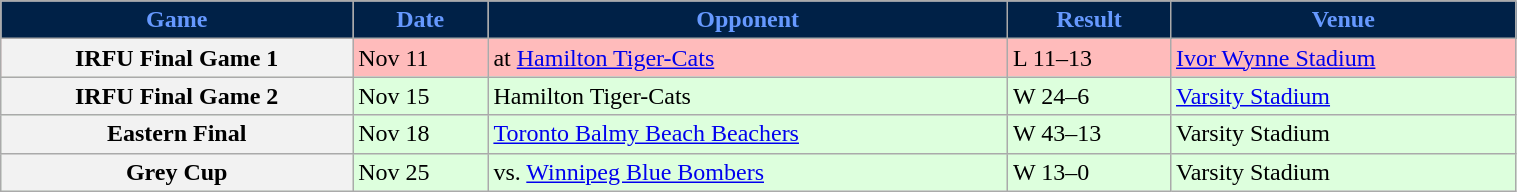<table class="wikitable" width="80%">
<tr align="center"  style="background:#002147;color:#6699FF;">
<td><strong>Game</strong></td>
<td><strong>Date</strong></td>
<td><strong>Opponent</strong></td>
<td><strong>Result</strong></td>
<td><strong>Venue</strong></td>
</tr>
<tr style="background:#ffbbbb">
<th>IRFU Final Game 1</th>
<td>Nov 11</td>
<td>at <a href='#'>Hamilton Tiger-Cats</a></td>
<td>L 11–13</td>
<td><a href='#'>Ivor Wynne Stadium</a></td>
</tr>
<tr style="background:#ddffdd">
<th>IRFU Final Game 2</th>
<td>Nov 15</td>
<td>Hamilton Tiger-Cats</td>
<td>W 24–6</td>
<td><a href='#'>Varsity Stadium</a></td>
</tr>
<tr style="background:#ddffdd">
<th>Eastern Final</th>
<td>Nov 18</td>
<td><a href='#'>Toronto Balmy Beach Beachers</a></td>
<td>W 43–13</td>
<td>Varsity Stadium</td>
</tr>
<tr style="background:#ddffdd">
<th>Grey Cup</th>
<td>Nov 25</td>
<td>vs. <a href='#'>Winnipeg Blue Bombers</a></td>
<td>W 13–0</td>
<td>Varsity Stadium</td>
</tr>
</table>
